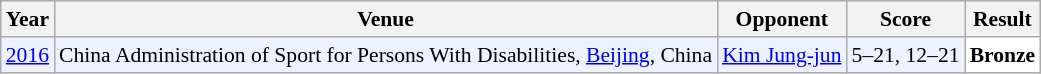<table class="sortable wikitable" style="font-size: 90%;">
<tr>
<th>Year</th>
<th>Venue</th>
<th>Opponent</th>
<th>Score</th>
<th>Result</th>
</tr>
<tr style="background:#ECF2FF">
<td align="center"><a href='#'>2016</a></td>
<td align="left">China Administration of Sport for Persons With Disabilities, <a href='#'>Beijing</a>, China</td>
<td align="left"> <a href='#'>Kim Jung-jun</a></td>
<td align="left">5–21, 12–21</td>
<td style="text-align:left; background:white"> <strong>Bronze</strong></td>
</tr>
</table>
